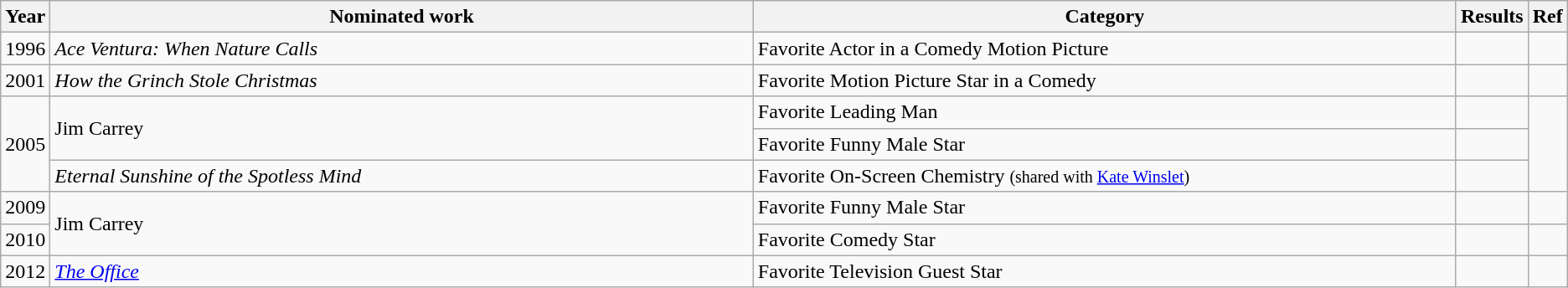<table class="wikitable">
<tr>
<th scope="col" style="width:1em;">Year</th>
<th scope="col" style="width:35em;">Nominated work</th>
<th scope="col" style="width:35em;">Category</th>
<th scope="col" style="width:1em;">Results</th>
<th scope="col" style="width:1em;">Ref</th>
</tr>
<tr>
<td>1996</td>
<td><em>Ace Ventura: When Nature Calls</em></td>
<td>Favorite Actor in a Comedy Motion Picture</td>
<td></td>
<td></td>
</tr>
<tr>
<td>2001</td>
<td><em>How the Grinch Stole Christmas</em></td>
<td>Favorite Motion Picture Star in a Comedy</td>
<td></td>
<td></td>
</tr>
<tr>
<td rowspan="3">2005</td>
<td rowspan="2">Jim Carrey</td>
<td>Favorite Leading Man</td>
<td></td>
<td rowspan="3"></td>
</tr>
<tr>
<td>Favorite Funny Male Star</td>
<td></td>
</tr>
<tr>
<td><em>Eternal Sunshine of the Spotless Mind</em></td>
<td>Favorite On-Screen Chemistry <small>(shared with <a href='#'>Kate Winslet</a>)</small></td>
<td></td>
</tr>
<tr>
<td>2009</td>
<td rowspan="2">Jim Carrey</td>
<td>Favorite Funny Male Star</td>
<td></td>
<td></td>
</tr>
<tr>
<td>2010</td>
<td>Favorite Comedy Star</td>
<td></td>
<td></td>
</tr>
<tr>
<td>2012</td>
<td><em><a href='#'>The Office</a></em></td>
<td>Favorite Television Guest Star</td>
<td></td>
<td></td>
</tr>
</table>
